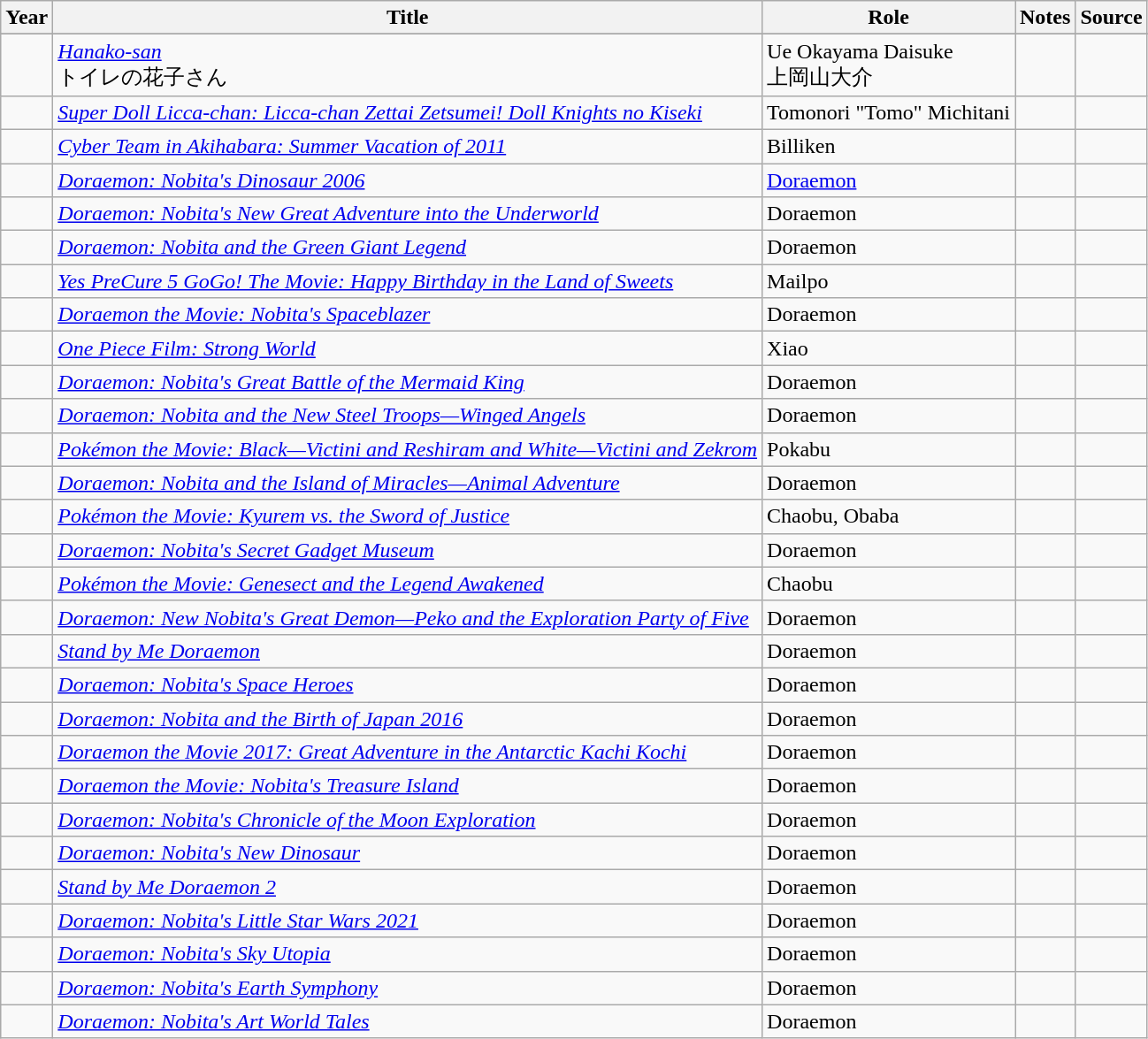<table class="wikitable sortable plainrowheaders">
<tr>
<th>Year</th>
<th>Title</th>
<th>Role</th>
<th class="unsortable">Notes</th>
<th class="unsortable">Source</th>
</tr>
<tr>
</tr>
<tr>
<td></td>
<td><em><a href='#'>Hanako-san</a></em><br>トイレの花子さん</td>
<td>Ue Okayama Daisuke<br>上岡山大介</td>
<td></td>
<td></td>
</tr>
<tr>
<td></td>
<td><em><a href='#'>Super Doll Licca-chan: Licca-chan Zettai Zetsumei! Doll Knights no Kiseki</a></em></td>
<td>Tomonori "Tomo" Michitani</td>
<td></td>
<td></td>
</tr>
<tr>
<td></td>
<td><em><a href='#'>Cyber Team in Akihabara: Summer Vacation of 2011</a></em></td>
<td>Billiken</td>
<td></td>
<td></td>
</tr>
<tr>
<td></td>
<td><em><a href='#'>Doraemon: Nobita's Dinosaur 2006</a></em></td>
<td><a href='#'>Doraemon</a></td>
<td></td>
<td></td>
</tr>
<tr>
<td></td>
<td><em><a href='#'>Doraemon: Nobita's New Great Adventure into the Underworld</a></em></td>
<td>Doraemon</td>
<td></td>
<td></td>
</tr>
<tr>
<td></td>
<td><em><a href='#'>Doraemon: Nobita and the Green Giant Legend</a></em></td>
<td>Doraemon</td>
<td></td>
<td></td>
</tr>
<tr>
<td></td>
<td><em><a href='#'>Yes PreCure 5 GoGo! The Movie: Happy Birthday in the Land of Sweets</a></em></td>
<td>Mailpo</td>
<td></td>
<td></td>
</tr>
<tr>
<td></td>
<td><em><a href='#'>Doraemon the Movie: Nobita's Spaceblazer</a></em></td>
<td>Doraemon</td>
<td></td>
<td></td>
</tr>
<tr>
<td></td>
<td><em><a href='#'>One Piece Film: Strong World</a></em></td>
<td>Xiao</td>
<td></td>
<td></td>
</tr>
<tr>
<td></td>
<td><em><a href='#'>Doraemon: Nobita's Great Battle of the Mermaid King</a></em></td>
<td>Doraemon</td>
<td></td>
<td></td>
</tr>
<tr>
<td></td>
<td><em><a href='#'>Doraemon: Nobita and the New Steel Troops—Winged Angels</a></em></td>
<td>Doraemon</td>
<td></td>
<td></td>
</tr>
<tr>
<td></td>
<td><em><a href='#'>Pokémon the Movie: Black—Victini and Reshiram and White—Victini and Zekrom</a></em></td>
<td>Pokabu</td>
<td></td>
<td></td>
</tr>
<tr>
<td></td>
<td><em><a href='#'>Doraemon: Nobita and the Island of Miracles—Animal Adventure</a></em></td>
<td>Doraemon</td>
<td></td>
<td></td>
</tr>
<tr>
<td></td>
<td><em><a href='#'>Pokémon the Movie: Kyurem vs. the Sword of Justice</a></em></td>
<td>Chaobu, Obaba </td>
<td></td>
<td></td>
</tr>
<tr>
<td></td>
<td><em><a href='#'>Doraemon: Nobita's Secret Gadget Museum</a></em></td>
<td>Doraemon</td>
<td></td>
<td></td>
</tr>
<tr>
<td></td>
<td><em><a href='#'>Pokémon the Movie: Genesect and the Legend Awakened</a></em></td>
<td>Chaobu</td>
<td></td>
<td></td>
</tr>
<tr>
<td></td>
<td><em><a href='#'>Doraemon: New Nobita's Great Demon—Peko and the Exploration Party of Five</a></em></td>
<td>Doraemon</td>
<td></td>
<td></td>
</tr>
<tr>
<td></td>
<td><em><a href='#'>Stand by Me Doraemon</a></em></td>
<td>Doraemon</td>
<td></td>
<td></td>
</tr>
<tr>
<td></td>
<td><em><a href='#'>Doraemon: Nobita's Space Heroes</a></em></td>
<td>Doraemon</td>
<td></td>
<td></td>
</tr>
<tr>
<td></td>
<td><em><a href='#'>Doraemon: Nobita and the Birth of Japan 2016</a></em></td>
<td>Doraemon</td>
<td></td>
<td></td>
</tr>
<tr>
<td></td>
<td><em><a href='#'>Doraemon the Movie 2017: Great Adventure in the Antarctic Kachi Kochi</a></em></td>
<td>Doraemon</td>
<td></td>
<td></td>
</tr>
<tr>
<td></td>
<td><em><a href='#'>Doraemon the Movie: Nobita's Treasure Island</a></em></td>
<td>Doraemon</td>
<td></td>
<td></td>
</tr>
<tr>
<td></td>
<td><em><a href='#'>Doraemon: Nobita's Chronicle of the Moon Exploration</a></em></td>
<td>Doraemon</td>
<td></td>
<td></td>
</tr>
<tr>
<td></td>
<td><em><a href='#'>Doraemon: Nobita's New Dinosaur</a></em></td>
<td>Doraemon</td>
<td></td>
<td></td>
</tr>
<tr>
<td></td>
<td><em><a href='#'>Stand by Me Doraemon 2</a></em></td>
<td>Doraemon</td>
<td></td>
<td></td>
</tr>
<tr>
<td></td>
<td><em><a href='#'>Doraemon: Nobita's Little Star Wars 2021</a></em></td>
<td>Doraemon</td>
<td></td>
<td></td>
</tr>
<tr>
<td></td>
<td><em><a href='#'>Doraemon: Nobita's Sky Utopia</a></em></td>
<td>Doraemon</td>
<td></td>
<td></td>
</tr>
<tr>
<td></td>
<td><em><a href='#'>Doraemon: Nobita's Earth Symphony</a></em></td>
<td>Doraemon</td>
<td></td>
<td></td>
</tr>
<tr>
<td></td>
<td><em><a href='#'>Doraemon: Nobita's Art World Tales</a></em></td>
<td>Doraemon</td>
<td></td>
<td></td>
</tr>
</table>
